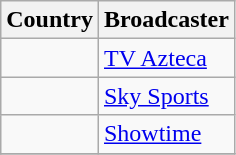<table class="wikitable">
<tr>
<th align=center>Country</th>
<th align=center>Broadcaster</th>
</tr>
<tr>
<td></td>
<td><a href='#'>TV Azteca</a></td>
</tr>
<tr>
<td></td>
<td><a href='#'>Sky Sports</a></td>
</tr>
<tr>
<td></td>
<td><a href='#'>Showtime</a></td>
</tr>
<tr>
</tr>
</table>
